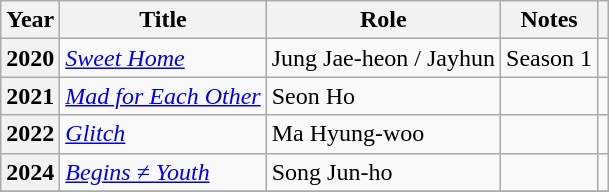<table class="wikitable plainrowheaders">
<tr>
<th scope="col">Year</th>
<th scope="col">Title</th>
<th scope="col">Role</th>
<th>Notes</th>
<th scope="col" class="unsortable"></th>
</tr>
<tr>
<th scope="row">2020</th>
<td><em><a href='#'>Sweet Home</a></em></td>
<td>Jung Jae-heon / Jayhun</td>
<td>Season 1</td>
<td style="text-align:center"></td>
</tr>
<tr>
<th scope="row">2021</th>
<td><em><a href='#'>Mad for Each Other</a></em></td>
<td>Seon Ho</td>
<td></td>
<td style="text-align:center"></td>
</tr>
<tr>
<th scope="row">2022</th>
<td><a href='#'><em>Glitch</em></a></td>
<td>Ma Hyung-woo</td>
<td></td>
<td style="text-align:center"></td>
</tr>
<tr>
<th scope="row">2024</th>
<td><em><a href='#'>Begins ≠ Youth</a></em></td>
<td>Song Jun-ho</td>
<td></td>
<td style="text-align:center"></td>
</tr>
<tr>
</tr>
</table>
